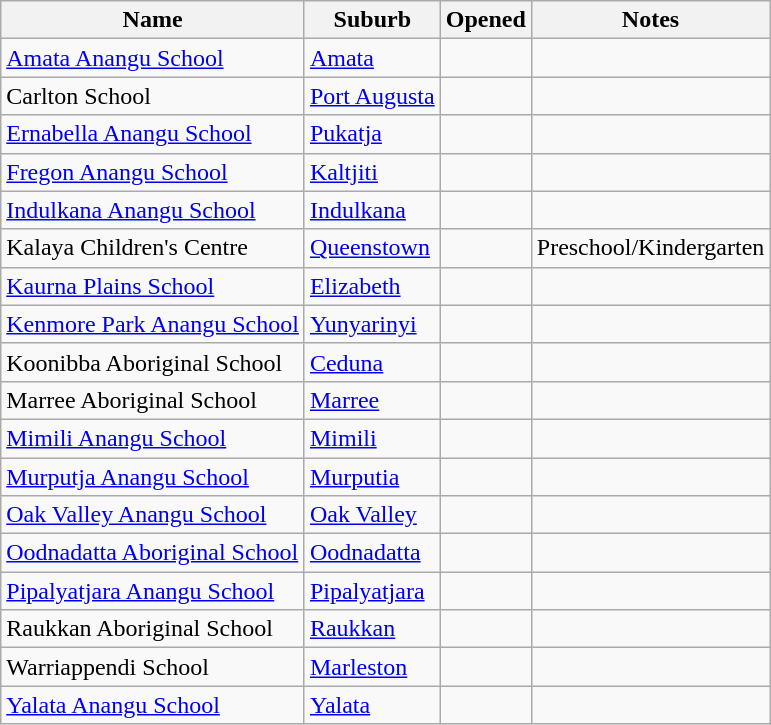<table class="wikitable sortable">
<tr>
<th>Name</th>
<th>Suburb</th>
<th>Opened</th>
<th>Notes</th>
</tr>
<tr>
<td><a href='#'>Amata Anangu School</a></td>
<td><a href='#'>Amata</a></td>
<td></td>
<td></td>
</tr>
<tr>
<td>Carlton School</td>
<td><a href='#'>Port Augusta</a></td>
<td></td>
<td></td>
</tr>
<tr>
<td><a href='#'>Ernabella Anangu School</a></td>
<td><a href='#'>Pukatja</a></td>
<td></td>
<td></td>
</tr>
<tr>
<td><a href='#'>Fregon Anangu School</a></td>
<td><a href='#'>Kaltjiti</a></td>
<td></td>
<td></td>
</tr>
<tr>
<td><a href='#'>Indulkana Anangu School</a></td>
<td><a href='#'>Indulkana</a></td>
<td></td>
<td></td>
</tr>
<tr>
<td>Kalaya Children's Centre</td>
<td><a href='#'>Queenstown</a></td>
<td></td>
<td>Preschool/Kindergarten</td>
</tr>
<tr>
<td><a href='#'>Kaurna Plains School</a></td>
<td><a href='#'>Elizabeth</a></td>
<td></td>
<td></td>
</tr>
<tr>
<td><a href='#'>Kenmore Park Anangu School</a></td>
<td><a href='#'>Yunyarinyi</a></td>
<td></td>
<td></td>
</tr>
<tr>
<td>Koonibba Aboriginal School</td>
<td><a href='#'>Ceduna</a></td>
<td></td>
<td></td>
</tr>
<tr>
<td>Marree Aboriginal School</td>
<td><a href='#'>Marree</a></td>
<td></td>
<td></td>
</tr>
<tr>
<td><a href='#'>Mimili Anangu School</a></td>
<td><a href='#'>Mimili</a></td>
<td></td>
<td></td>
</tr>
<tr>
<td><a href='#'>Murputja Anangu School</a></td>
<td><a href='#'>Murputia</a></td>
<td></td>
<td></td>
</tr>
<tr>
<td><a href='#'>Oak Valley Anangu School</a></td>
<td><a href='#'>Oak Valley</a></td>
<td></td>
<td></td>
</tr>
<tr>
<td><a href='#'>Oodnadatta Aboriginal School</a></td>
<td><a href='#'>Oodnadatta</a></td>
<td></td>
<td></td>
</tr>
<tr>
<td><a href='#'>Pipalyatjara Anangu School</a></td>
<td><a href='#'>Pipalyatjara</a></td>
<td></td>
<td></td>
</tr>
<tr>
<td>Raukkan Aboriginal School</td>
<td><a href='#'>Raukkan</a></td>
<td></td>
<td></td>
</tr>
<tr>
<td>Warriappendi School</td>
<td><a href='#'>Marleston</a></td>
<td></td>
<td></td>
</tr>
<tr>
<td><a href='#'>Yalata Anangu School</a></td>
<td><a href='#'>Yalata</a></td>
<td></td>
<td></td>
</tr>
</table>
